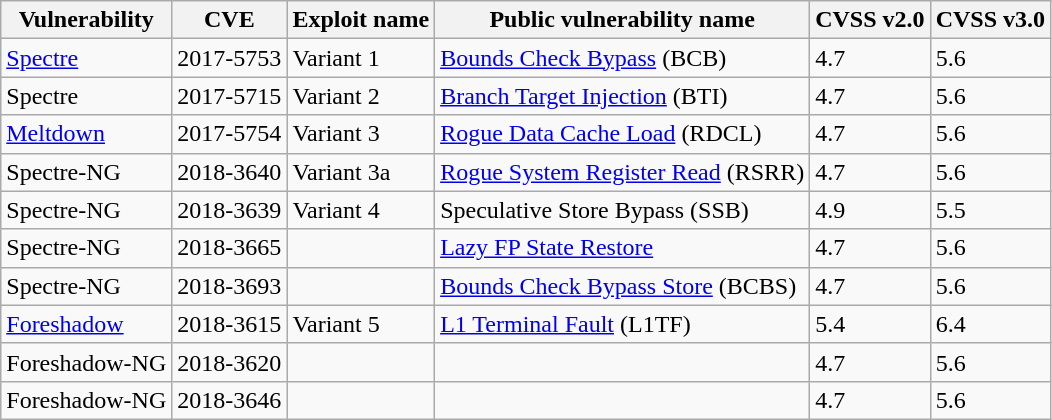<table class="wikitable">
<tr>
<th>Vulnerability</th>
<th>CVE</th>
<th>Exploit name</th>
<th>Public vulnerability name</th>
<th>CVSS v2.0</th>
<th>CVSS v3.0</th>
</tr>
<tr>
<td><a href='#'>Spectre</a></td>
<td>2017-5753</td>
<td>Variant 1</td>
<td><a href='#'>Bounds Check Bypass</a> (BCB)</td>
<td>4.7</td>
<td>5.6</td>
</tr>
<tr>
<td>Spectre</td>
<td>2017-5715</td>
<td>Variant 2</td>
<td><a href='#'>Branch Target Injection</a> (BTI)</td>
<td>4.7</td>
<td>5.6</td>
</tr>
<tr>
<td><a href='#'>Meltdown</a></td>
<td>2017-5754</td>
<td>Variant 3</td>
<td><a href='#'>Rogue Data Cache Load</a> (RDCL)</td>
<td>4.7</td>
<td>5.6</td>
</tr>
<tr>
<td>Spectre-NG</td>
<td>2018-3640</td>
<td>Variant 3a</td>
<td><a href='#'>Rogue System Register Read</a> (RSRR)</td>
<td>4.7</td>
<td>5.6</td>
</tr>
<tr>
<td>Spectre-NG</td>
<td>2018-3639</td>
<td>Variant 4</td>
<td>Speculative Store Bypass (SSB)</td>
<td>4.9</td>
<td>5.5</td>
</tr>
<tr>
<td>Spectre-NG</td>
<td>2018-3665</td>
<td></td>
<td><a href='#'>Lazy FP State Restore</a></td>
<td>4.7</td>
<td>5.6</td>
</tr>
<tr>
<td>Spectre-NG</td>
<td>2018-3693</td>
<td></td>
<td><a href='#'>Bounds Check Bypass Store</a> (BCBS)</td>
<td>4.7</td>
<td>5.6</td>
</tr>
<tr>
<td><a href='#'>Foreshadow</a></td>
<td>2018-3615</td>
<td>Variant 5</td>
<td><a href='#'>L1 Terminal Fault</a> (L1TF)</td>
<td>5.4</td>
<td>6.4</td>
</tr>
<tr>
<td>Foreshadow-NG</td>
<td>2018-3620</td>
<td></td>
<td></td>
<td>4.7</td>
<td>5.6</td>
</tr>
<tr>
<td>Foreshadow-NG</td>
<td>2018-3646</td>
<td></td>
<td></td>
<td>4.7</td>
<td>5.6</td>
</tr>
</table>
